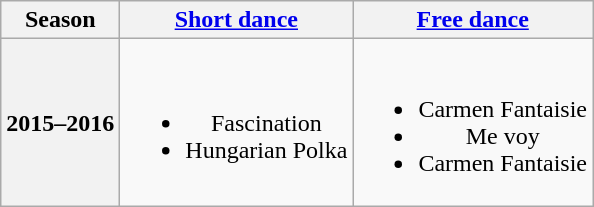<table class=wikitable style=text-align:center>
<tr>
<th>Season</th>
<th><a href='#'>Short dance</a></th>
<th><a href='#'>Free dance</a></th>
</tr>
<tr>
<th>2015–2016 <br> </th>
<td><br><ul><li> Fascination <br></li><li> Hungarian Polka <br></li></ul></td>
<td><br><ul><li>Carmen Fantaisie <br></li><li>Me voy <br></li><li>Carmen Fantaisie <br></li></ul></td>
</tr>
</table>
